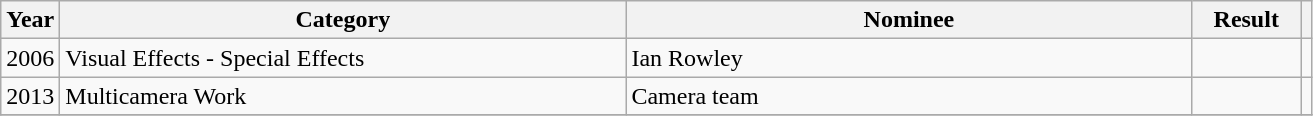<table class="wikitable">
<tr>
<th>Year</th>
<th width="370">Category</th>
<th width="370">Nominee</th>
<th width="65">Result</th>
<th></th>
</tr>
<tr>
<td>2006</td>
<td>Visual Effects - Special Effects</td>
<td>Ian Rowley</td>
<td></td>
<td></td>
</tr>
<tr>
<td>2013</td>
<td>Multicamera Work</td>
<td>Camera team</td>
<td></td>
<td></td>
</tr>
<tr>
</tr>
</table>
